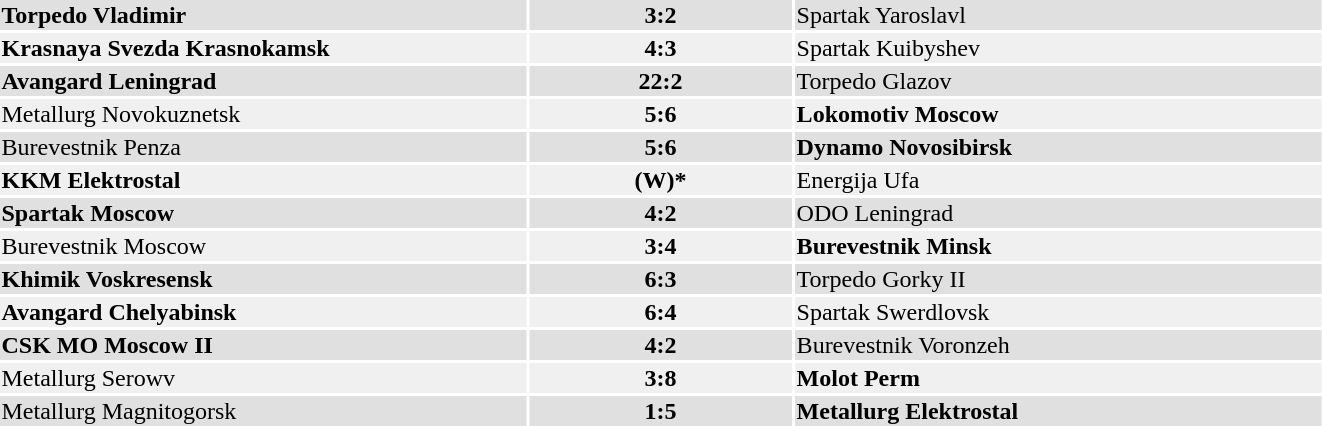<table width="70%">
<tr bgcolor="#e0e0e0">
<td style="width:40%;"><strong>Torpedo Vladimir</strong></td>
<td style="width:20%;" align="center"><strong>3:2</strong></td>
<td style="width:40%;">Spartak Yaroslavl</td>
</tr>
<tr bgcolor="#f0f0f0">
<td><strong>Krasnaya Svezda Krasnokamsk</strong></td>
<td align="center"><strong>4:3</strong></td>
<td>Spartak Kuibyshev</td>
</tr>
<tr bgcolor="#e0e0e0">
<td><strong>Avangard Leningrad</strong></td>
<td align="center"><strong>22:2</strong></td>
<td>Torpedo Glazov</td>
</tr>
<tr bgcolor="#f0f0f0">
<td>Metallurg Novokuznetsk</td>
<td align="center"><strong>5:6</strong></td>
<td><strong>Lokomotiv Moscow</strong></td>
</tr>
<tr bgcolor="#e0e0e0">
<td>Burevestnik Penza</td>
<td align="center"><strong>5:6</strong></td>
<td><strong>Dynamo Novosibirsk</strong></td>
</tr>
<tr bgcolor="#f0f0f0">
<td><strong>KKM Elektrostal</strong></td>
<td align="center"><strong>(W)*</strong></td>
<td>Energija Ufa</td>
</tr>
<tr bgcolor="#e0e0e0">
<td><strong>Spartak Moscow</strong></td>
<td align="center"><strong>4:2</strong></td>
<td>ODO Leningrad</td>
</tr>
<tr bgcolor="#f0f0f0">
<td>Burevestnik Moscow</td>
<td align="center"><strong>3:4</strong></td>
<td><strong>Burevestnik Minsk</strong></td>
</tr>
<tr bgcolor="#e0e0e0">
<td><strong>Khimik Voskresensk</strong></td>
<td align="center"><strong>6:3</strong></td>
<td>Torpedo Gorky II</td>
</tr>
<tr bgcolor="#f0f0f0">
<td><strong>Avangard Chelyabinsk</strong></td>
<td align="center"><strong>6:4</strong></td>
<td>Spartak Swerdlovsk</td>
</tr>
<tr bgcolor="#e0e0e0">
<td><strong>CSK MO Moscow II</strong></td>
<td align="center"><strong>4:2</strong></td>
<td>Burevestnik Voronzeh</td>
</tr>
<tr bgcolor="#f0f0f0">
<td>Metallurg Serowv</td>
<td align="center"><strong>3:8</strong></td>
<td><strong>Molot Perm</strong></td>
</tr>
<tr bgcolor="#e0e0e0">
<td>Metallurg Magnitogorsk</td>
<td align="center"><strong>1:5</strong></td>
<td><strong>Metallurg Elektrostal</strong></td>
</tr>
</table>
